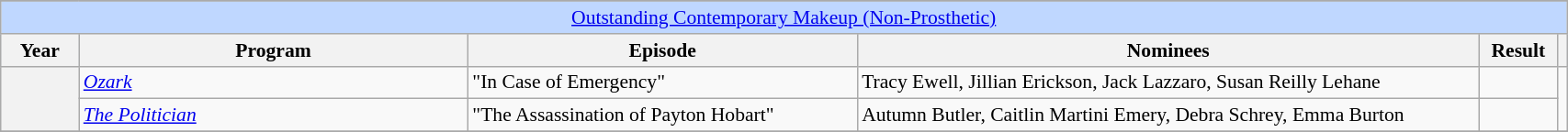<table class="wikitable plainrowheaders" style="font-size: 90%" width=90%>
<tr>
</tr>
<tr ---- bgcolor="#bfd7ff">
<td colspan=6 align=center><a href='#'>Outstanding Contemporary Makeup (Non-Prosthetic)</a></td>
</tr>
<tr ---- bgcolor="#ebf5ff">
<th width="5%">Year</th>
<th width="25%">Program</th>
<th width="25%">Episode</th>
<th width="40%">Nominees</th>
<th width="13%">Result</th>
<th width="5%"></th>
</tr>
<tr>
<th scope=row rowspan=2></th>
<td><em><a href='#'>Ozark</a></em></td>
<td>"In Case of Emergency"</td>
<td>Tracy Ewell, Jillian Erickson, Jack Lazzaro, Susan Reilly Lehane</td>
<td></td>
<td rowspan="2"></td>
</tr>
<tr>
<td><em><a href='#'>The Politician</a></em></td>
<td>"The Assassination of Payton Hobart"</td>
<td>Autumn Butler, Caitlin Martini Emery, Debra Schrey, Emma Burton</td>
<td></td>
</tr>
<tr>
</tr>
</table>
